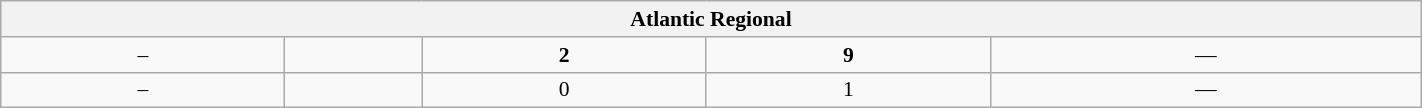<table class="wikitable" style="font-size:90%; width: 75%; text-align: center">
<tr>
<th colspan=5>Atlantic Regional</th>
</tr>
<tr>
<td>–</td>
<td><strong></strong></td>
<td><strong>2</strong></td>
<td><strong>9</strong></td>
<td>—</td>
</tr>
<tr>
<td>–</td>
<td></td>
<td>0</td>
<td>1</td>
<td>—</td>
</tr>
</table>
